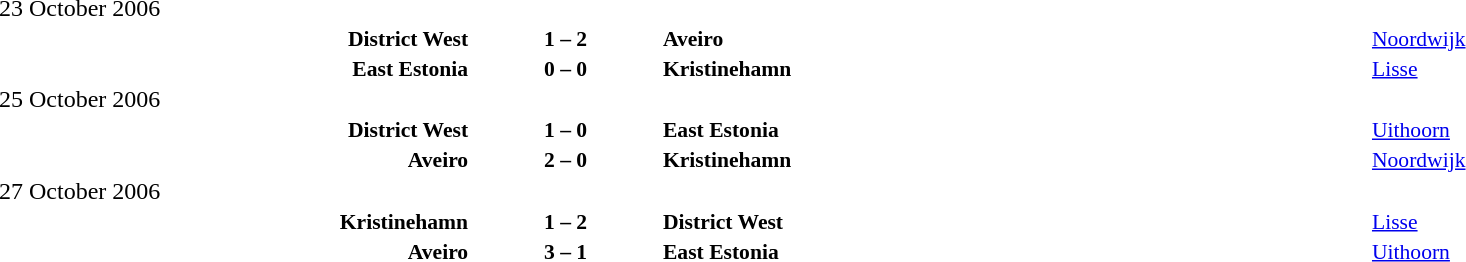<table width=100% cellspacing=1>
<tr>
<th width=25%></th>
<th width=10%></th>
<th></th>
</tr>
<tr>
<td>23 October 2006</td>
</tr>
<tr style=font-size:90%>
<td align=right><strong>District West</strong></td>
<td align=center><strong>1 – 2</strong></td>
<td><strong>Aveiro</strong></td>
<td><a href='#'>Noordwijk</a></td>
</tr>
<tr style=font-size:90%>
<td align=right><strong>East Estonia</strong></td>
<td align=center><strong>0 – 0</strong></td>
<td><strong>Kristinehamn</strong></td>
<td><a href='#'>Lisse</a></td>
</tr>
<tr>
<td>25 October 2006</td>
</tr>
<tr style=font-size:90%>
<td align=right><strong>District West</strong></td>
<td align=center><strong>1 – 0</strong></td>
<td><strong>East Estonia</strong></td>
<td><a href='#'>Uithoorn</a></td>
</tr>
<tr style=font-size:90%>
<td align=right><strong>Aveiro</strong></td>
<td align=center><strong>2 – 0</strong></td>
<td><strong>Kristinehamn</strong></td>
<td><a href='#'>Noordwijk</a></td>
</tr>
<tr>
<td>27 October 2006</td>
</tr>
<tr style=font-size:90%>
<td align=right><strong>Kristinehamn</strong></td>
<td align=center><strong>1 – 2</strong></td>
<td><strong>District West</strong></td>
<td><a href='#'>Lisse</a></td>
</tr>
<tr style=font-size:90%>
<td align=right><strong>Aveiro</strong></td>
<td align=center><strong>3 – 1</strong></td>
<td><strong>East Estonia</strong></td>
<td><a href='#'>Uithoorn</a></td>
</tr>
</table>
